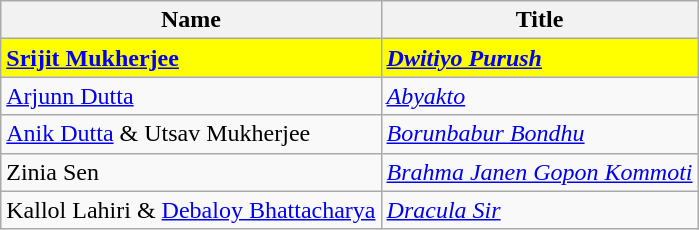<table class="wikitable">
<tr>
<th>Name</th>
<th>Title</th>
</tr>
<tr>
<td style="background:#FFFF00"><a href='#'><strong>Srijit Mukherjee</strong></a></td>
<td style="background:#FFFF00"><em><a href='#'><strong>Dwitiyo Purush</strong></a></em></td>
</tr>
<tr>
<td><a href='#'>Arjunn Dutta</a></td>
<td><em><a href='#'>Abyakto</a></em></td>
</tr>
<tr>
<td><a href='#'>Anik Dutta</a> & Utsav Mukherjee</td>
<td><em><a href='#'>Borunbabur Bondhu</a></em></td>
</tr>
<tr>
<td>Zinia Sen</td>
<td><em><a href='#'>Brahma Janen Gopon Kommoti</a></em></td>
</tr>
<tr>
<td>Kallol Lahiri & <a href='#'>Debaloy Bhattacharya</a></td>
<td><em><a href='#'>Dracula Sir</a></em></td>
</tr>
</table>
